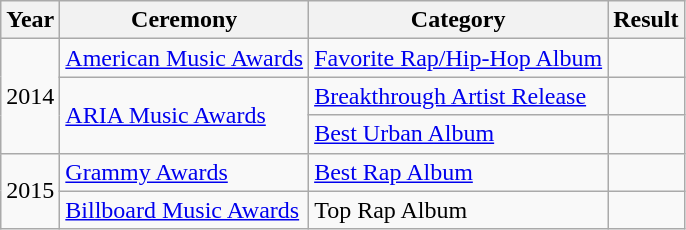<table class="wikitable">
<tr>
<th>Year</th>
<th>Ceremony</th>
<th>Category</th>
<th>Result</th>
</tr>
<tr>
<td rowspan="3">2014</td>
<td><a href='#'>American Music Awards</a></td>
<td><a href='#'>Favorite Rap/Hip-Hop Album</a></td>
<td></td>
</tr>
<tr>
<td rowspan="2"><a href='#'>ARIA Music Awards</a></td>
<td><a href='#'>Breakthrough Artist Release</a></td>
<td></td>
</tr>
<tr>
<td><a href='#'>Best Urban Album</a></td>
<td></td>
</tr>
<tr>
<td rowspan="2">2015</td>
<td><a href='#'>Grammy Awards</a></td>
<td><a href='#'>Best Rap Album</a></td>
<td></td>
</tr>
<tr>
<td><a href='#'>Billboard Music Awards</a></td>
<td>Top Rap Album</td>
<td></td>
</tr>
</table>
